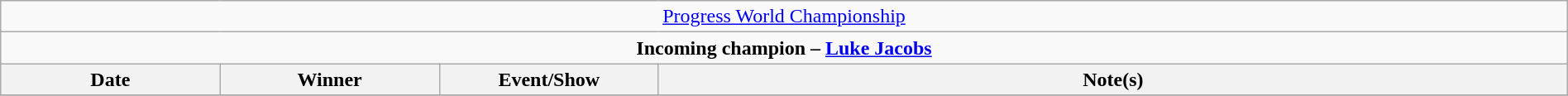<table class="wikitable" style="text-align:center; width:100%;">
<tr>
<td colspan="4" style="text-align: center;"><a href='#'>Progress World Championship</a></td>
</tr>
<tr>
<td colspan="4" style="text-align: center;"><strong>Incoming champion – <a href='#'>Luke Jacobs</a></strong></td>
</tr>
<tr>
<th width=14%>Date</th>
<th width=14%>Winner</th>
<th width=14%>Event/Show</th>
<th width=58%>Note(s)</th>
</tr>
<tr>
</tr>
</table>
